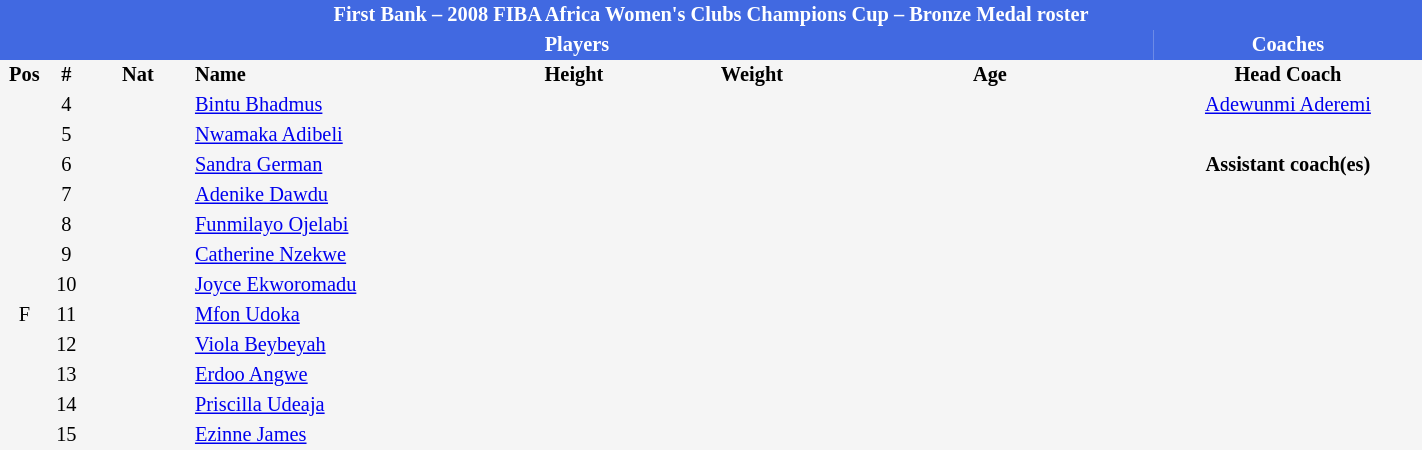<table border=0 cellpadding=2 cellspacing=0  |- bgcolor=#f5f5f5 style="text-align:center; font-size:85%;" width=75%>
<tr>
<td colspan="8" style="background: #4169e1; color: white"><strong>First Bank – 2008 FIBA Africa Women's Clubs Champions Cup – Bronze Medal roster</strong></td>
</tr>
<tr>
<td colspan="7" style="background: #4169e1; color: white"><strong>Players</strong></td>
<td style="background: #4169e1; color: white"><strong>Coaches</strong></td>
</tr>
<tr style="background=#f5f5f5; color: black">
<th width=5px>Pos</th>
<th width=5px>#</th>
<th width=50px>Nat</th>
<th width=135px align=left>Name</th>
<th width=100px>Height</th>
<th width=70px>Weight</th>
<th width=160px>Age</th>
<th width=130px>Head Coach</th>
</tr>
<tr>
<td></td>
<td>4</td>
<td></td>
<td align=left><a href='#'>Bintu Bhadmus</a></td>
<td></td>
<td></td>
<td><span></span></td>
<td> <a href='#'>Adewunmi Aderemi</a></td>
</tr>
<tr>
<td></td>
<td>5</td>
<td></td>
<td align=left><a href='#'>Nwamaka Adibeli</a></td>
<td></td>
<td></td>
<td><span></span></td>
</tr>
<tr>
<td></td>
<td>6</td>
<td></td>
<td align=left><a href='#'>Sandra German</a></td>
<td></td>
<td></td>
<td><span></span></td>
<td><strong>Assistant coach(es)</strong></td>
</tr>
<tr>
<td></td>
<td>7</td>
<td></td>
<td align=left><a href='#'>Adenike Dawdu</a></td>
<td></td>
<td></td>
<td><span></span></td>
<td></td>
</tr>
<tr>
<td></td>
<td>8</td>
<td></td>
<td align=left><a href='#'>Funmilayo Ojelabi</a></td>
<td></td>
<td></td>
<td><span></span></td>
<td></td>
</tr>
<tr>
<td></td>
<td>9</td>
<td></td>
<td align=left><a href='#'>Catherine Nzekwe</a></td>
<td></td>
<td></td>
<td><span></span></td>
</tr>
<tr>
<td></td>
<td>10</td>
<td></td>
<td align=left><a href='#'>Joyce Ekworomadu</a></td>
<td></td>
<td></td>
<td><span></span></td>
</tr>
<tr>
<td>F</td>
<td>11</td>
<td></td>
<td align=left><a href='#'>Mfon Udoka</a></td>
<td><span></span></td>
<td></td>
<td><span></span></td>
</tr>
<tr>
<td></td>
<td>12</td>
<td></td>
<td align=left><a href='#'>Viola Beybeyah</a></td>
<td></td>
<td></td>
<td><span></span></td>
</tr>
<tr>
<td></td>
<td>13</td>
<td></td>
<td align=left><a href='#'>Erdoo Angwe</a></td>
<td></td>
<td></td>
<td><span></span></td>
</tr>
<tr>
<td></td>
<td>14</td>
<td></td>
<td align=left><a href='#'>Priscilla Udeaja</a></td>
<td></td>
<td></td>
<td><span></span></td>
</tr>
<tr>
<td></td>
<td>15</td>
<td></td>
<td align=left><a href='#'>Ezinne James</a></td>
<td></td>
<td></td>
<td><span></span></td>
</tr>
</table>
